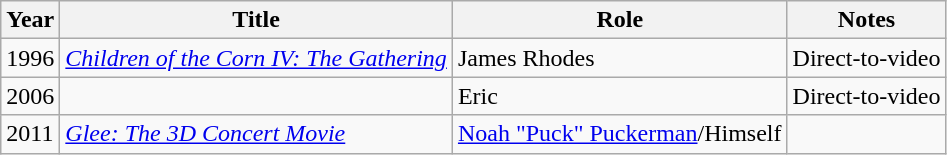<table class="wikitable sortable">
<tr>
<th>Year</th>
<th>Title</th>
<th>Role</th>
<th class="unsortable">Notes</th>
</tr>
<tr>
<td>1996</td>
<td><em><a href='#'>Children of the Corn IV: The Gathering</a></em></td>
<td>James Rhodes</td>
<td>Direct-to-video</td>
</tr>
<tr>
<td>2006</td>
<td><em></em></td>
<td>Eric</td>
<td>Direct-to-video</td>
</tr>
<tr>
<td>2011</td>
<td><em><a href='#'>Glee: The 3D Concert Movie</a></em></td>
<td><a href='#'>Noah "Puck" Puckerman</a>/Himself</td>
<td></td>
</tr>
</table>
